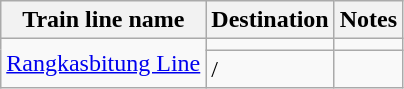<table class="wikitable">
<tr>
<th>Train line name</th>
<th>Destination</th>
<th>Notes</th>
</tr>
<tr>
<td rowspan="2"> <a href='#'>Rangkasbitung Line</a></td>
<td></td>
<td></td>
</tr>
<tr>
<td>/</td>
<td></td>
</tr>
</table>
